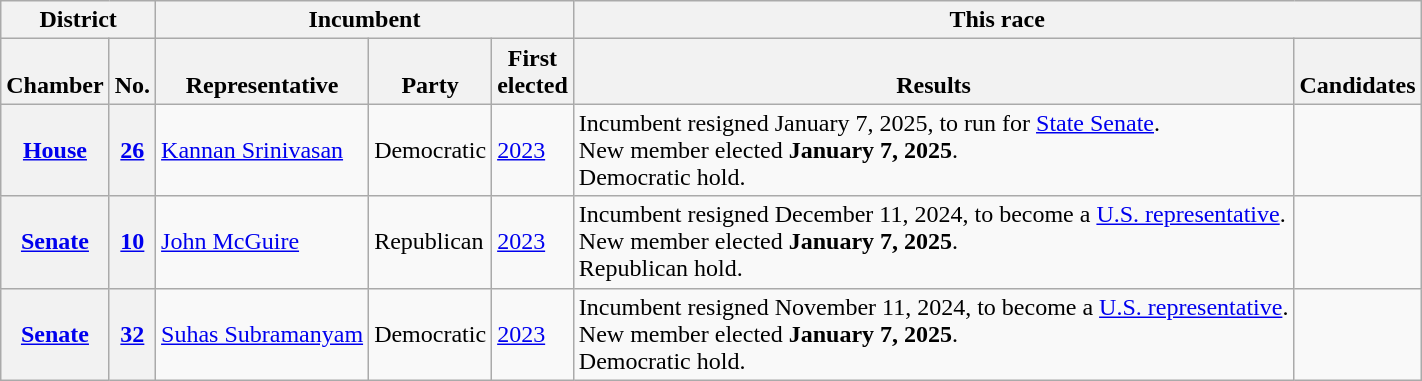<table class="wikitable sortable">
<tr valign=bottom>
<th colspan="2">District</th>
<th colspan="3">Incumbent</th>
<th colspan="2">This race</th>
</tr>
<tr valign=bottom>
<th>Chamber</th>
<th>No.</th>
<th>Representative</th>
<th>Party</th>
<th>First<br>elected</th>
<th>Results</th>
<th>Candidates</th>
</tr>
<tr>
<th><a href='#'>House</a></th>
<th><a href='#'>26</a></th>
<td><a href='#'>Kannan Srinivasan</a></td>
<td>Democratic</td>
<td><a href='#'>2023</a></td>
<td>Incumbent resigned January 7, 2025, to run for <a href='#'>State Senate</a>.<br>New member elected <strong>January 7, 2025</strong>.<br>Democratic hold.</td>
<td nowrap></td>
</tr>
<tr>
<th><a href='#'>Senate</a></th>
<th><a href='#'>10</a></th>
<td><a href='#'>John McGuire</a></td>
<td>Republican</td>
<td><a href='#'>2023</a></td>
<td>Incumbent resigned December 11, 2024, to become a <a href='#'>U.S. representative</a>.<br>New member elected <strong>January 7, 2025</strong>.<br>Republican hold.</td>
<td nowrap></td>
</tr>
<tr>
<th><a href='#'>Senate</a></th>
<th><a href='#'>32</a></th>
<td><a href='#'>Suhas Subramanyam</a></td>
<td>Democratic</td>
<td><a href='#'>2023</a></td>
<td>Incumbent resigned November 11, 2024, to become a <a href='#'>U.S. representative</a>.<br>New member elected <strong>January 7, 2025</strong>.<br>Democratic hold.</td>
<td nowrap></td>
</tr>
</table>
